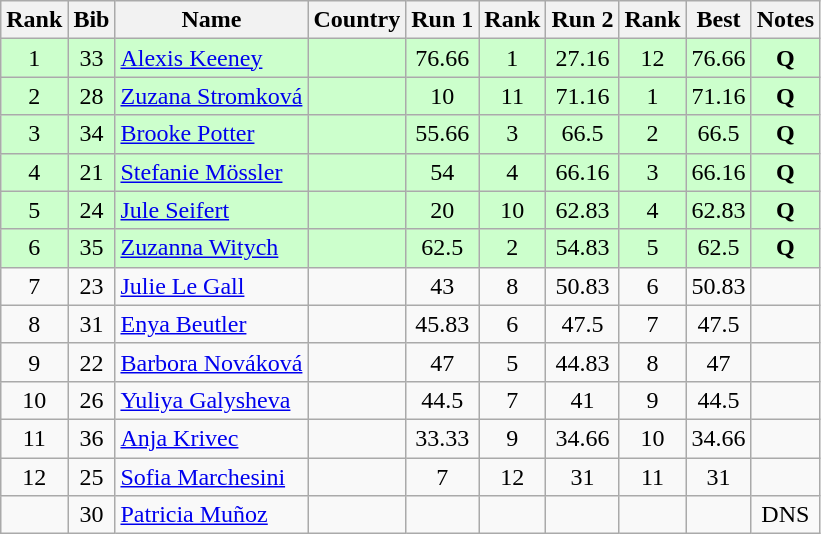<table class="wikitable sortable" style="text-align:center">
<tr>
<th>Rank</th>
<th>Bib</th>
<th>Name</th>
<th>Country</th>
<th>Run 1</th>
<th>Rank</th>
<th>Run 2</th>
<th>Rank</th>
<th>Best</th>
<th>Notes</th>
</tr>
<tr bgcolor=ccffcc>
<td>1</td>
<td>33</td>
<td align=left><a href='#'>Alexis Keeney</a></td>
<td align=left></td>
<td>76.66</td>
<td>1</td>
<td>27.16</td>
<td>12</td>
<td>76.66</td>
<td><strong>Q</strong></td>
</tr>
<tr bgcolor=ccffcc>
<td>2</td>
<td>28</td>
<td align=left><a href='#'>Zuzana Stromková</a></td>
<td align=left></td>
<td>10</td>
<td>11</td>
<td>71.16</td>
<td>1</td>
<td>71.16</td>
<td><strong>Q</strong></td>
</tr>
<tr bgcolor=ccffcc>
<td>3</td>
<td>34</td>
<td align=left><a href='#'>Brooke Potter</a></td>
<td align=left></td>
<td>55.66</td>
<td>3</td>
<td>66.5</td>
<td>2</td>
<td>66.5</td>
<td><strong>Q</strong></td>
</tr>
<tr bgcolor=ccffcc>
<td>4</td>
<td>21</td>
<td align=left><a href='#'>Stefanie Mössler</a></td>
<td align=left></td>
<td>54</td>
<td>4</td>
<td>66.16</td>
<td>3</td>
<td>66.16</td>
<td><strong>Q</strong></td>
</tr>
<tr bgcolor=ccffcc>
<td>5</td>
<td>24</td>
<td align=left><a href='#'>Jule Seifert</a></td>
<td align=left></td>
<td>20</td>
<td>10</td>
<td>62.83</td>
<td>4</td>
<td>62.83</td>
<td><strong>Q</strong></td>
</tr>
<tr bgcolor=ccffcc>
<td>6</td>
<td>35</td>
<td align=left><a href='#'>Zuzanna Witych</a></td>
<td align=left></td>
<td>62.5</td>
<td>2</td>
<td>54.83</td>
<td>5</td>
<td>62.5</td>
<td><strong>Q</strong></td>
</tr>
<tr>
<td>7</td>
<td>23</td>
<td align=left><a href='#'>Julie Le Gall</a></td>
<td align=left></td>
<td>43</td>
<td>8</td>
<td>50.83</td>
<td>6</td>
<td>50.83</td>
<td></td>
</tr>
<tr>
<td>8</td>
<td>31</td>
<td align=left><a href='#'>Enya Beutler</a></td>
<td align=left></td>
<td>45.83</td>
<td>6</td>
<td>47.5</td>
<td>7</td>
<td>47.5</td>
<td></td>
</tr>
<tr>
<td>9</td>
<td>22</td>
<td align=left><a href='#'>Barbora Nováková</a></td>
<td align=left></td>
<td>47</td>
<td>5</td>
<td>44.83</td>
<td>8</td>
<td>47</td>
<td></td>
</tr>
<tr>
<td>10</td>
<td>26</td>
<td align=left><a href='#'>Yuliya Galysheva</a></td>
<td align=left></td>
<td>44.5</td>
<td>7</td>
<td>41</td>
<td>9</td>
<td>44.5</td>
<td></td>
</tr>
<tr>
<td>11</td>
<td>36</td>
<td align=left><a href='#'>Anja Krivec</a></td>
<td align=left></td>
<td>33.33</td>
<td>9</td>
<td>34.66</td>
<td>10</td>
<td>34.66</td>
<td></td>
</tr>
<tr>
<td>12</td>
<td>25</td>
<td align=left><a href='#'>Sofia Marchesini</a></td>
<td align=left></td>
<td>7</td>
<td>12</td>
<td>31</td>
<td>11</td>
<td>31</td>
<td></td>
</tr>
<tr>
<td></td>
<td>30</td>
<td align=left><a href='#'>Patricia Muñoz</a></td>
<td align=left></td>
<td></td>
<td></td>
<td></td>
<td></td>
<td></td>
<td>DNS</td>
</tr>
</table>
